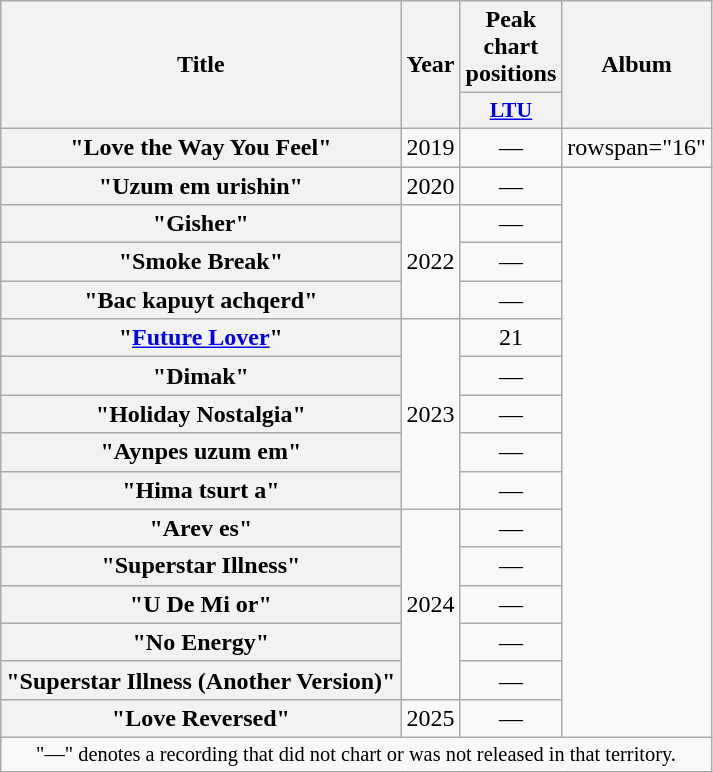<table class="wikitable plainrowheaders" style="text-align:center;">
<tr>
<th scope="col" rowspan="2">Title</th>
<th scope="col" rowspan="2">Year</th>
<th scope="col" colspan="1">Peak chart positions</th>
<th scope="col" rowspan="2">Album</th>
</tr>
<tr>
<th style="width:3em;font-size:90%;"><a href='#'>LTU</a><br></th>
</tr>
<tr>
<th scope="row">"Love the Way You Feel"</th>
<td>2019</td>
<td>—</td>
<td>rowspan="16" </td>
</tr>
<tr>
<th scope="row">"Uzum em urishin"</th>
<td>2020</td>
<td>—</td>
</tr>
<tr>
<th scope="row">"Gisher"</th>
<td rowspan="3">2022</td>
<td>—</td>
</tr>
<tr>
<th scope="row">"Smoke Break"</th>
<td>—</td>
</tr>
<tr>
<th scope="row">"Bac kapuyt achqerd"</th>
<td>—</td>
</tr>
<tr>
<th scope="row">"<a href='#'>Future Lover</a>"</th>
<td rowspan="5">2023</td>
<td>21</td>
</tr>
<tr>
<th scope="row">"Dimak"</th>
<td>—</td>
</tr>
<tr>
<th scope="row">"Holiday Nostalgia"</th>
<td>—</td>
</tr>
<tr>
<th scope="row">"Aynpes uzum em"</th>
<td>—</td>
</tr>
<tr>
<th scope="row">"Hima tsurt a"</th>
<td>—</td>
</tr>
<tr>
<th scope="row">"Arev es"<br></th>
<td rowspan="5">2024</td>
<td>—</td>
</tr>
<tr>
<th scope="row">"Superstar Illness"</th>
<td>—</td>
</tr>
<tr>
<th scope="row">"U De Mi or"</th>
<td>—</td>
</tr>
<tr>
<th scope="row">"No Energy"</th>
<td>—</td>
</tr>
<tr>
<th scope="row">"Superstar Illness (Another Version)"</th>
<td>—</td>
</tr>
<tr>
<th scope="row">"Love Reversed"</th>
<td>2025</td>
<td>—</td>
</tr>
<tr>
<td colspan="5" style="font-size:85%">"—" denotes a recording that did not chart or was not released in that territory.</td>
</tr>
</table>
